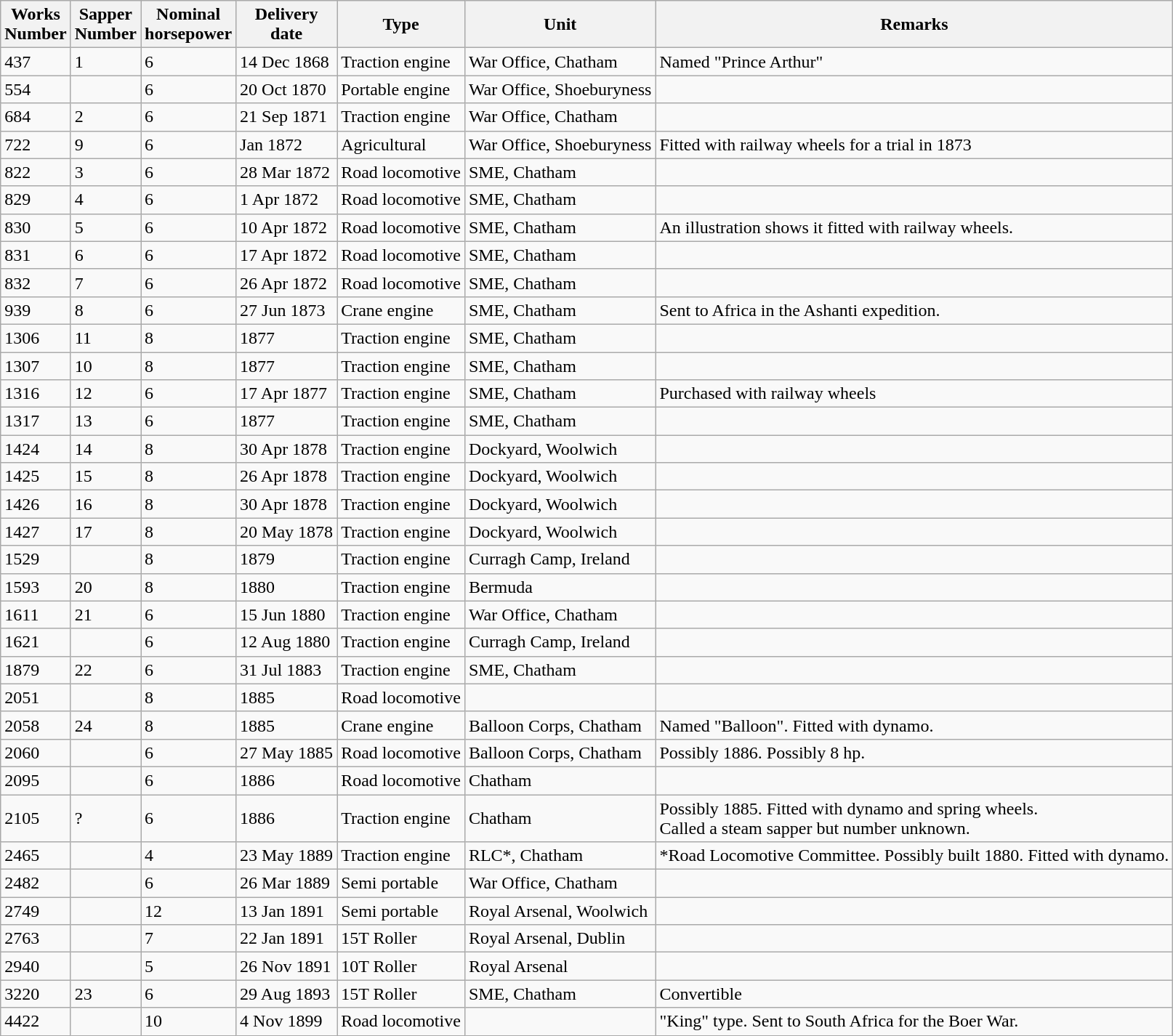<table class="wikitable">
<tr>
<th>Works<br>Number</th>
<th>Sapper<br>Number</th>
<th>Nominal<br>horsepower</th>
<th>Delivery<br>date</th>
<th>Type</th>
<th>Unit</th>
<th>Remarks</th>
</tr>
<tr>
<td>437</td>
<td>1</td>
<td>6</td>
<td>14 Dec 1868</td>
<td>Traction engine</td>
<td>War Office, Chatham</td>
<td>Named "Prince Arthur"</td>
</tr>
<tr>
<td>554</td>
<td></td>
<td>6</td>
<td>20 Oct 1870</td>
<td>Portable engine</td>
<td>War Office, Shoeburyness</td>
<td></td>
</tr>
<tr>
<td>684</td>
<td>2</td>
<td>6</td>
<td>21 Sep 1871</td>
<td>Traction engine</td>
<td>War Office, Chatham</td>
<td></td>
</tr>
<tr>
<td>722</td>
<td>9</td>
<td>6</td>
<td>Jan 1872</td>
<td>Agricultural</td>
<td>War Office, Shoeburyness</td>
<td>Fitted with railway wheels for a trial in 1873</td>
</tr>
<tr>
<td>822</td>
<td>3</td>
<td>6</td>
<td>28 Mar 1872</td>
<td>Road locomotive</td>
<td>SME, Chatham</td>
<td></td>
</tr>
<tr>
<td>829</td>
<td>4</td>
<td>6</td>
<td>1 Apr 1872</td>
<td>Road locomotive</td>
<td>SME, Chatham</td>
<td></td>
</tr>
<tr>
<td>830</td>
<td>5</td>
<td>6</td>
<td>10 Apr 1872</td>
<td>Road locomotive</td>
<td>SME, Chatham</td>
<td>An illustration shows it fitted with railway wheels.</td>
</tr>
<tr>
<td>831</td>
<td>6</td>
<td>6</td>
<td>17 Apr 1872</td>
<td>Road locomotive</td>
<td>SME, Chatham</td>
<td></td>
</tr>
<tr>
<td>832</td>
<td>7</td>
<td>6</td>
<td>26 Apr 1872</td>
<td>Road locomotive</td>
<td>SME, Chatham</td>
<td></td>
</tr>
<tr>
<td>939</td>
<td>8</td>
<td>6</td>
<td>27 Jun 1873</td>
<td>Crane engine</td>
<td>SME, Chatham</td>
<td>Sent to Africa in the Ashanti expedition.</td>
</tr>
<tr>
<td>1306</td>
<td>11</td>
<td>8</td>
<td>1877</td>
<td>Traction engine</td>
<td>SME, Chatham</td>
<td></td>
</tr>
<tr>
<td>1307</td>
<td>10</td>
<td>8</td>
<td>1877</td>
<td>Traction engine</td>
<td>SME, Chatham</td>
<td></td>
</tr>
<tr>
<td>1316</td>
<td>12</td>
<td>6</td>
<td>17 Apr 1877</td>
<td>Traction engine</td>
<td>SME, Chatham</td>
<td>Purchased with railway wheels</td>
</tr>
<tr>
<td>1317</td>
<td>13</td>
<td>6</td>
<td>1877</td>
<td>Traction engine</td>
<td>SME, Chatham</td>
<td></td>
</tr>
<tr>
<td>1424</td>
<td>14</td>
<td>8</td>
<td>30 Apr 1878</td>
<td>Traction engine</td>
<td>Dockyard, Woolwich</td>
<td></td>
</tr>
<tr>
<td>1425</td>
<td>15</td>
<td>8</td>
<td>26 Apr 1878</td>
<td>Traction engine</td>
<td>Dockyard, Woolwich</td>
<td></td>
</tr>
<tr>
<td>1426</td>
<td>16</td>
<td>8</td>
<td>30 Apr 1878</td>
<td>Traction engine</td>
<td>Dockyard, Woolwich</td>
<td></td>
</tr>
<tr>
<td>1427</td>
<td>17</td>
<td>8</td>
<td>20 May 1878</td>
<td>Traction engine</td>
<td>Dockyard, Woolwich</td>
<td></td>
</tr>
<tr>
<td>1529</td>
<td></td>
<td>8</td>
<td>1879</td>
<td>Traction engine</td>
<td>Curragh Camp, Ireland</td>
<td></td>
</tr>
<tr>
<td>1593</td>
<td>20</td>
<td>8</td>
<td>1880</td>
<td>Traction engine</td>
<td>Bermuda</td>
<td></td>
</tr>
<tr>
<td>1611</td>
<td>21</td>
<td>6</td>
<td>15 Jun 1880</td>
<td>Traction engine</td>
<td>War Office, Chatham</td>
<td></td>
</tr>
<tr>
<td>1621</td>
<td></td>
<td>6</td>
<td>12 Aug 1880</td>
<td>Traction engine</td>
<td>Curragh Camp, Ireland</td>
<td></td>
</tr>
<tr>
<td>1879</td>
<td>22</td>
<td>6</td>
<td>31 Jul 1883</td>
<td>Traction engine</td>
<td>SME, Chatham</td>
<td></td>
</tr>
<tr>
<td>2051</td>
<td></td>
<td>8</td>
<td>1885</td>
<td>Road locomotive</td>
<td></td>
<td></td>
</tr>
<tr>
<td>2058</td>
<td>24</td>
<td>8</td>
<td>1885</td>
<td>Crane engine</td>
<td>Balloon Corps, Chatham</td>
<td>Named "Balloon".  Fitted with dynamo.</td>
</tr>
<tr>
<td>2060</td>
<td></td>
<td>6</td>
<td>27 May 1885</td>
<td>Road locomotive</td>
<td>Balloon Corps, Chatham</td>
<td>Possibly 1886.  Possibly 8 hp.</td>
</tr>
<tr>
<td>2095</td>
<td></td>
<td>6</td>
<td>1886</td>
<td>Road locomotive</td>
<td>Chatham</td>
<td></td>
</tr>
<tr>
<td>2105</td>
<td>?</td>
<td>6</td>
<td>1886</td>
<td>Traction engine</td>
<td>Chatham</td>
<td>Possibly 1885.  Fitted with dynamo and spring wheels.<br>Called a steam sapper but number unknown.</td>
</tr>
<tr>
<td>2465</td>
<td></td>
<td>4</td>
<td>23 May 1889</td>
<td>Traction engine</td>
<td>RLC*, Chatham</td>
<td>*Road Locomotive Committee.  Possibly built 1880.  Fitted with dynamo.</td>
</tr>
<tr>
<td>2482</td>
<td></td>
<td>6</td>
<td>26 Mar 1889</td>
<td>Semi portable</td>
<td>War Office, Chatham</td>
<td></td>
</tr>
<tr>
<td>2749</td>
<td></td>
<td>12</td>
<td>13 Jan 1891</td>
<td>Semi portable</td>
<td>Royal Arsenal, Woolwich</td>
<td></td>
</tr>
<tr>
<td>2763</td>
<td></td>
<td>7</td>
<td>22 Jan 1891</td>
<td>15T Roller</td>
<td>Royal Arsenal, Dublin</td>
<td></td>
</tr>
<tr>
<td>2940</td>
<td></td>
<td>5</td>
<td>26 Nov 1891</td>
<td>10T Roller</td>
<td>Royal Arsenal</td>
<td></td>
</tr>
<tr>
<td>3220</td>
<td>23</td>
<td>6</td>
<td>29 Aug 1893</td>
<td>15T Roller</td>
<td>SME, Chatham</td>
<td>Convertible</td>
</tr>
<tr>
<td>4422</td>
<td></td>
<td>10</td>
<td>4 Nov 1899</td>
<td>Road locomotive</td>
<td></td>
<td>"King" type.  Sent to South Africa for the Boer War.</td>
</tr>
</table>
